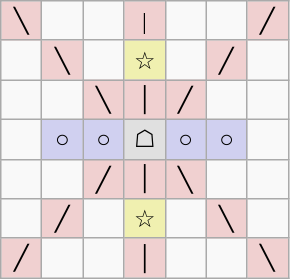<table border="1" class="wikitable">
<tr align=center>
<td width="20" style="background:#f0d0d0;">╲</td>
<td width="20"> </td>
<td width="20"> </td>
<td width="20" style="background:#f0d0d0;">|</td>
<td width="20"> </td>
<td width="20"> </td>
<td width="20" style="background:#f0d0d0;">╱</td>
</tr>
<tr align=center>
<td> </td>
<td style="background:#f0d0d0;">╲</td>
<td> </td>
<td style="background:#f0f0b0;">☆</td>
<td> </td>
<td style="background:#f0d0d0;">╱</td>
<td> </td>
</tr>
<tr align=center>
<td> </td>
<td> </td>
<td style="background:#f0d0d0;">╲</td>
<td style="background:#f0d0d0;">│</td>
<td style="background:#f0d0d0;">╱</td>
<td> </td>
<td> </td>
</tr>
<tr align=center>
<td> </td>
<td style="background:#d0d0f0;">○</td>
<td style="background:#d0d0f0;">○</td>
<td style="background:#e0e0e0;">☖</td>
<td style="background:#d0d0f0;">○</td>
<td style="background:#d0d0f0;">○</td>
<td> </td>
</tr>
<tr align=center>
<td> </td>
<td> </td>
<td style="background:#f0d0d0;">╱</td>
<td style="background:#f0d0d0;">│</td>
<td style="background:#f0d0d0;">╲</td>
<td> </td>
<td> </td>
</tr>
<tr align=center>
<td> </td>
<td style="background:#f0d0d0;">╱</td>
<td> </td>
<td style="background:#f0f0b0;">☆</td>
<td> </td>
<td style="background:#f0d0d0;">╲</td>
<td> </td>
</tr>
<tr align=center>
<td style="background:#f0d0d0;">╱</td>
<td> </td>
<td> </td>
<td style="background:#f0d0d0;">│</td>
<td> </td>
<td> </td>
<td style="background:#f0d0d0;">╲</td>
</tr>
</table>
